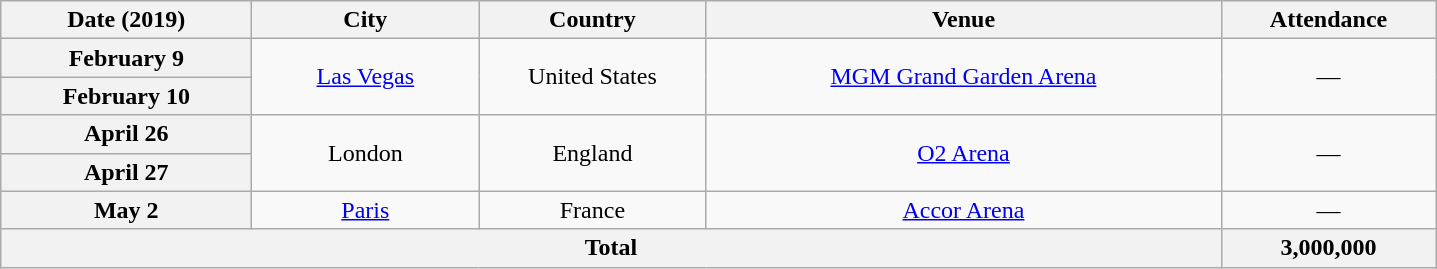<table class="wikitable plainrowheaders" style="text-align:center;">
<tr>
<th scope="col" style="width:10em;">Date (2019)</th>
<th scope="col" style="width:9em;">City</th>
<th scope="col" style="width:9em;">Country</th>
<th scope="col" style="width:21em;">Venue</th>
<th scope="col" style="width:8.5em;">Attendance</th>
</tr>
<tr>
<th scope="row" style="text-align:center;">February 9</th>
<td rowspan="2"><a href='#'>Las Vegas</a></td>
<td rowspan="2">United States</td>
<td rowspan="2"><a href='#'>MGM Grand Garden Arena</a></td>
<td rowspan="2">—</td>
</tr>
<tr>
<th scope="row" style="text-align:center;">February 10</th>
</tr>
<tr>
<th scope="row" style="text-align:center;">April 26</th>
<td rowspan="2">London</td>
<td rowspan="2">England</td>
<td rowspan="2"><a href='#'>O2 Arena</a></td>
<td rowspan="2">—</td>
</tr>
<tr>
<th scope="row" style="text-align:center;">April 27</th>
</tr>
<tr>
<th scope="row" style="text-align:center;">May 2</th>
<td><a href='#'>Paris</a></td>
<td>France</td>
<td><a href='#'>Accor Arena</a></td>
<td>—</td>
</tr>
<tr>
<th colspan="4">Total</th>
<th>3,000,000</th>
</tr>
</table>
